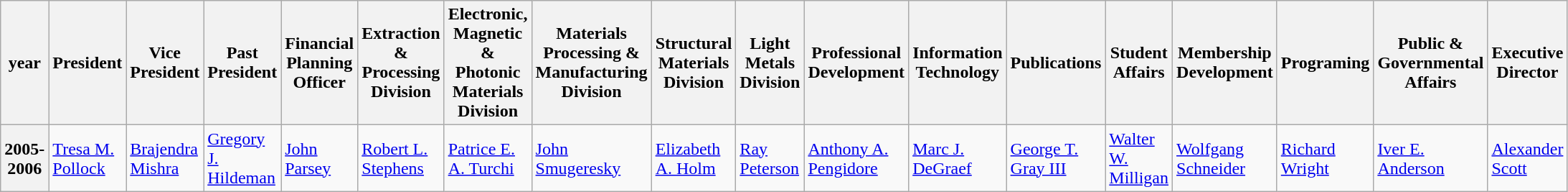<table class="wikitable plainrowheaders">
<tr>
<th scope="col">year</th>
<th scope="col">President</th>
<th scope="col">Vice President</th>
<th scope="col">Past President</th>
<th scope="col">Financial Planning Officer</th>
<th scope="col">Extraction & Processing Division</th>
<th scope="col">Electronic, Magnetic & Photonic Materials Division</th>
<th scope="col">Materials Processing & Manufacturing Division</th>
<th scope="col">Structural Materials Division</th>
<th scope="col">Light Metals Division</th>
<th scope="col">Professional Development</th>
<th scope="col">Information Technology</th>
<th>Publications</th>
<th>Student Affairs</th>
<th scope="col">Membership  Development</th>
<th scope="col">Programing</th>
<th scope="col">Public & Governmental Affairs</th>
<th scope="col">Executive Director</th>
</tr>
<tr>
<th scope="row">2005-2006</th>
<td><a href='#'>Tresa M. Pollock</a></td>
<td><a href='#'>Brajendra Mishra</a></td>
<td><a href='#'>Gregory J. Hildeman</a></td>
<td><a href='#'>John Parsey</a></td>
<td><a href='#'>Robert L. Stephens</a></td>
<td><a href='#'>Patrice E. A. Turchi</a></td>
<td><a href='#'>John Smugeresky</a></td>
<td><a href='#'>Elizabeth A. Holm</a></td>
<td><a href='#'>Ray Peterson</a></td>
<td><a href='#'>Anthony A. Pengidore</a></td>
<td><a href='#'>Marc J. DeGraef</a></td>
<td><a href='#'>George T. Gray III</a></td>
<td><a href='#'>Walter W. Milligan</a></td>
<td><a href='#'>Wolfgang Schneider</a></td>
<td><a href='#'>Richard Wright</a></td>
<td><a href='#'>Iver E. Anderson</a></td>
<td><a href='#'>Alexander Scott</a></td>
</tr>
</table>
